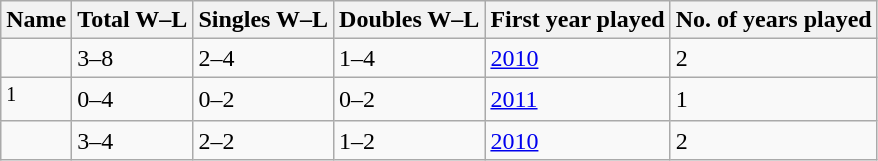<table class="sortable wikitable">
<tr>
<th>Name</th>
<th>Total W–L</th>
<th>Singles W–L</th>
<th>Doubles W–L</th>
<th>First year played</th>
<th>No. of years played</th>
</tr>
<tr>
<td></td>
<td>3–8</td>
<td>2–4</td>
<td>1–4</td>
<td><a href='#'>2010</a></td>
<td>2</td>
</tr>
<tr>
<td> <sup>1</sup></td>
<td>0–4</td>
<td>0–2</td>
<td>0–2</td>
<td><a href='#'>2011</a></td>
<td>1</td>
</tr>
<tr>
<td></td>
<td>3–4</td>
<td>2–2</td>
<td>1–2</td>
<td><a href='#'>2010</a></td>
<td>2</td>
</tr>
</table>
